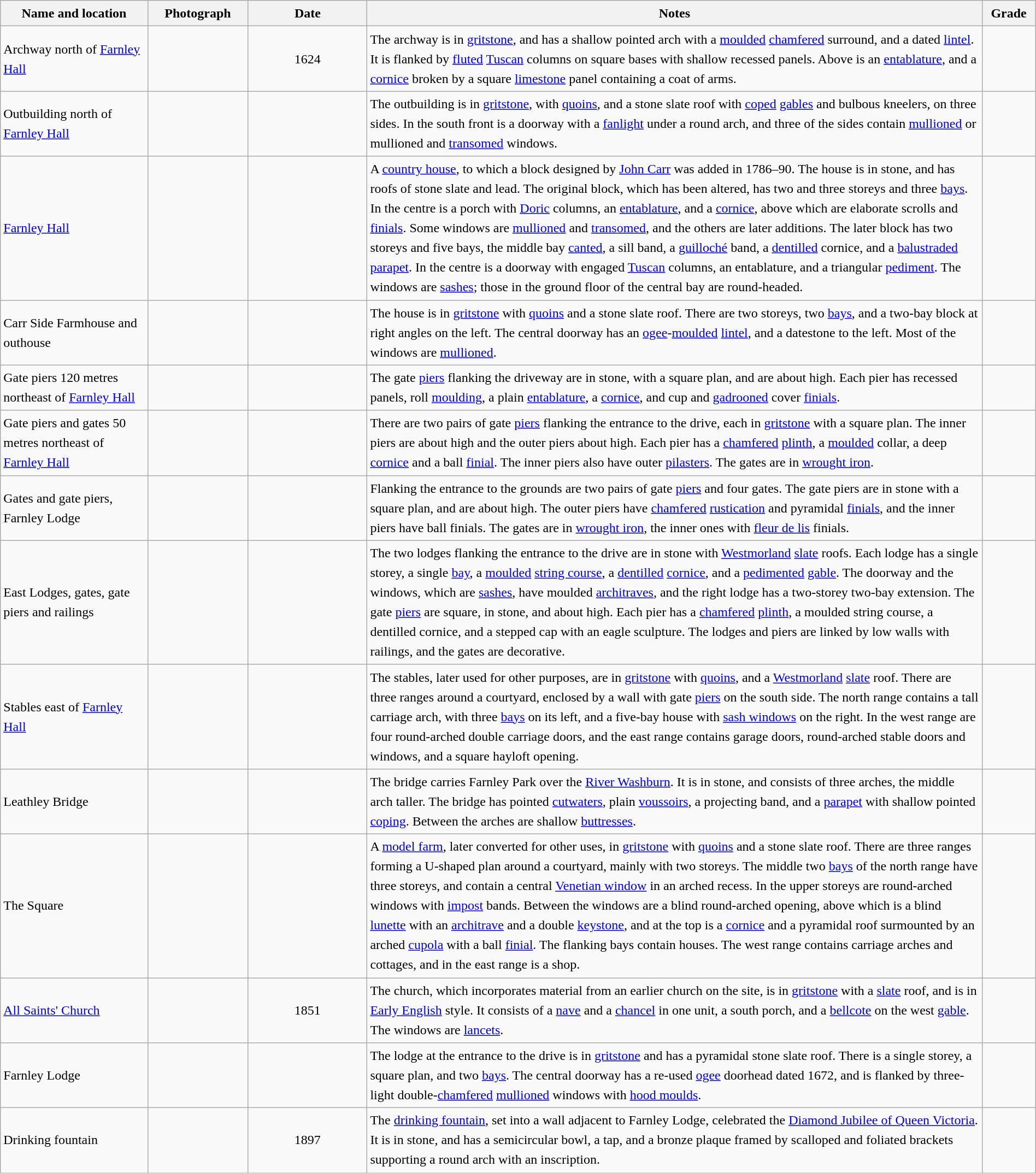<table class="wikitable sortable plainrowheaders" style="width:100%; border:0px; text-align:left; line-height:150%">
<tr>
<th scope="col"  style="width:150px">Name and location</th>
<th scope="col"  style="width:100px" class="unsortable">Photograph</th>
<th scope="col"  style="width:120px">Date</th>
<th scope="col"  style="width:650px" class="unsortable">Notes</th>
<th scope="col"  style="width:50px">Grade</th>
</tr>
<tr>
<td>Archway north of <a href='#'>Farnley Hall</a><br><small></small></td>
<td></td>
<td align="center">1624</td>
<td>The archway is in <a href='#'>gritstone</a>, and has a shallow pointed arch with a <a href='#'>moulded</a> <a href='#'>chamfered</a> surround, and a dated <a href='#'>lintel</a>.  It is flanked by <a href='#'>fluted</a> <a href='#'>Tuscan</a> columns on square bases with shallow recessed panels.  Above is an <a href='#'>entablature</a>, and a <a href='#'>cornice</a> broken by a square <a href='#'>limestone</a> panel containing a coat of arms.</td>
<td align="center" ></td>
</tr>
<tr>
<td>Outbuilding north of <a href='#'>Farnley Hall</a><br><small></small></td>
<td></td>
<td align="center"></td>
<td>The outbuilding is in <a href='#'>gritstone</a>, with <a href='#'>quoins</a>, and a stone slate roof with <a href='#'>coped</a> <a href='#'>gables</a> and bulbous kneelers, on three sides.  In the south front is a doorway with a <a href='#'>fanlight</a> under a round arch, and three of the sides contain <a href='#'>mullioned</a> or mullioned and <a href='#'>transomed</a> windows.</td>
<td align="center" ></td>
</tr>
<tr>
<td><a href='#'>Farnley Hall</a><br><small></small></td>
<td></td>
<td align="center"></td>
<td>A <a href='#'>country house</a>, to which a block designed by <a href='#'>John Carr</a> was added in 1786–90.  The house is in stone, and has roofs of stone slate and lead.  The original block, which has been altered, has two and three storeys and three <a href='#'>bays</a>.  In the centre is a porch with <a href='#'>Doric</a> columns, an <a href='#'>entablature</a>, and a <a href='#'>cornice</a>, above which are elaborate scrolls and <a href='#'>finials</a>.  Some windows are <a href='#'>mullioned</a> and <a href='#'>transomed</a>, and the others are later additions.  The later block has two storeys and five bays, the middle bay <a href='#'>canted</a>, a sill band, a <a href='#'>guilloché</a> band, a <a href='#'>dentilled</a> cornice, and a <a href='#'>balustraded</a> <a href='#'>parapet</a>.  In the centre is a doorway with engaged <a href='#'>Tuscan</a> columns, an entablature, and a triangular <a href='#'>pediment</a>.  The windows are <a href='#'>sashes</a>; those in the ground floor of the central bay are round-headed.</td>
<td align="center" ></td>
</tr>
<tr>
<td>Carr Side Farmhouse and outhouse<br><small></small></td>
<td></td>
<td align="center"></td>
<td>The house is in <a href='#'>gritstone</a> with <a href='#'>quoins</a> and a stone slate roof.  There are two storeys, two <a href='#'>bays</a>, and a two-bay block at right angles on the left.  The central doorway has an <a href='#'>ogee</a>-<a href='#'>moulded</a> <a href='#'>lintel</a>, and a datestone to the left.  Most of the windows are <a href='#'>mullioned</a>.</td>
<td align="center" ></td>
</tr>
<tr>
<td>Gate piers 120 metres northeast of <a href='#'>Farnley Hall</a><br><small></small></td>
<td></td>
<td align="center"></td>
<td>The gate <a href='#'>piers</a> flanking the driveway are in stone, with a square plan, and are about  high.  Each pier has recessed panels, roll <a href='#'>moulding</a>, a plain <a href='#'>entablature</a>, a <a href='#'>cornice</a>, and cup and <a href='#'>gadrooned</a> cover <a href='#'>finials</a>.</td>
<td align="center" ></td>
</tr>
<tr>
<td>Gate piers and gates 50 metres northeast of <a href='#'>Farnley Hall</a><br><small></small></td>
<td></td>
<td align="center"></td>
<td>There are two pairs of gate <a href='#'>piers</a> flanking the entrance to the drive, each in <a href='#'>gritstone</a> with a square plan.  The inner piers are about  high and the outer piers about  high.  Each pier has a <a href='#'>chamfered</a> <a href='#'>plinth</a>, a <a href='#'>moulded</a> collar, a deep <a href='#'>cornice</a> and a ball <a href='#'>finial</a>. The inner piers also have outer <a href='#'>pilasters</a>.  The gates are in <a href='#'>wrought iron</a>.</td>
<td align="center" ></td>
</tr>
<tr>
<td>Gates and gate piers, Farnley Lodge<br><small></small></td>
<td></td>
<td align="center"></td>
<td>Flanking the entrance to the grounds are two pairs of gate <a href='#'>piers</a> and four gates.  The gate piers are in stone with a square plan, and are about  high.  The outer piers have <a href='#'>chamfered</a> <a href='#'>rustication</a> and pyramidal <a href='#'>finials</a>, and the inner piers have ball finials.  The gates are in <a href='#'>wrought iron</a>, the inner ones with <a href='#'>fleur de lis</a> finials.</td>
<td align="center" ></td>
</tr>
<tr>
<td>East Lodges, gates, gate piers and railings<br><small></small></td>
<td></td>
<td align="center"></td>
<td>The two lodges flanking the entrance to the drive are in stone with <a href='#'>Westmorland</a> <a href='#'>slate</a> roofs.  Each lodge has a single storey, a single <a href='#'>bay</a>, a <a href='#'>moulded</a> <a href='#'>string course</a>, a <a href='#'>dentilled</a> <a href='#'>cornice</a>, and a <a href='#'>pedimented</a> <a href='#'>gable</a>.  The doorway and the windows, which are <a href='#'>sashes</a>, have moulded <a href='#'>architraves</a>, and the right lodge has a two-storey two-bay extension.  The gate <a href='#'>piers</a> are square, in stone, and about  high.  Each pier has a <a href='#'>chamfered</a> <a href='#'>plinth</a>, a moulded string course, a dentilled cornice, and a stepped cap with an eagle sculpture.  The lodges and piers are linked by low walls with railings, and the gates are decorative.</td>
<td align="center" ></td>
</tr>
<tr>
<td>Stables east of <a href='#'>Farnley Hall</a><br><small></small></td>
<td></td>
<td align="center"></td>
<td>The stables, later used for other purposes, are in <a href='#'>gritstone</a> with <a href='#'>quoins</a>, and a <a href='#'>Westmorland</a> <a href='#'>slate</a> roof.  There are three ranges around a courtyard, enclosed by a wall with gate <a href='#'>piers</a> on the south side.  The north range contains a tall carriage arch, with three <a href='#'>bays</a> on its left, and a five-bay house with <a href='#'>sash windows</a> on the right.  In the west range are four round-arched double carriage doors, and the east range contains garage doors, round-arched stable doors and windows, and a square hayloft opening.</td>
<td align="center" ></td>
</tr>
<tr>
<td>Leathley Bridge<br><small></small></td>
<td></td>
<td align="center"></td>
<td>The bridge carries Farnley Park over the <a href='#'>River Washburn</a>.  It is in stone, and consists of three arches, the middle arch taller.  The bridge has pointed <a href='#'>cutwaters</a>, plain <a href='#'>voussoirs</a>, a projecting band, and a <a href='#'>parapet</a> with shallow pointed <a href='#'>coping</a>.  Between the arches are shallow <a href='#'>buttresses</a>.</td>
<td align="center" ></td>
</tr>
<tr>
<td>The Square<br><small></small></td>
<td></td>
<td align="center"></td>
<td>A <a href='#'>model farm</a>, later converted for other uses, in <a href='#'>gritstone</a> with <a href='#'>quoins</a> and a stone slate roof.  There are three ranges forming a U-shaped plan around a courtyard, mainly with two storeys.  The middle two <a href='#'>bays</a> of the north range have three storeys, and contain a central <a href='#'>Venetian window</a> in an arched recess.  In the upper storeys are round-arched windows with <a href='#'>impost</a> bands.  Between the windows are a blind round-arched opening, above which is a blind <a href='#'>lunette</a> with an <a href='#'>architrave</a> and a double <a href='#'>keystone</a>, and at the top is a <a href='#'>cornice</a> and a pyramidal roof surmounted by an arched <a href='#'>cupola</a> with a ball <a href='#'>finial</a>.  The flanking bays contain houses.  The west range contains carriage arches and cottages, and in the east range is a shop.</td>
<td align="center" ></td>
</tr>
<tr>
<td><a href='#'>All Saints' Church</a><br><small></small></td>
<td></td>
<td align="center">1851</td>
<td>The church, which incorporates material from an earlier church on the site, is in <a href='#'>gritstone</a> with a <a href='#'>slate</a> roof, and is in <a href='#'>Early English</a> style.  It consists of a <a href='#'>nave</a> and a <a href='#'>chancel</a> in one unit, a south porch, and a <a href='#'>bellcote</a> on the west <a href='#'>gable</a>.  The windows are <a href='#'>lancets</a>.</td>
<td align="center" ></td>
</tr>
<tr>
<td>Farnley Lodge<br><small></small></td>
<td></td>
<td align="center"></td>
<td>The lodge at the entrance to the drive is in <a href='#'>gritstone</a> and has a pyramidal stone slate roof.  There is a single storey, a square plan, and two <a href='#'>bays</a>.  The central doorway has a re-used <a href='#'>ogee</a> doorhead dated 1672, and is flanked by three-light double-<a href='#'>chamfered</a> <a href='#'>mullioned</a> windows with <a href='#'>hood moulds</a>.</td>
<td align="center" ></td>
</tr>
<tr>
<td>Drinking fountain<br><small></small></td>
<td></td>
<td align="center">1897</td>
<td>The <a href='#'>drinking fountain</a>, set into a wall adjacent to Farnley Lodge, celebrated the <a href='#'>Diamond Jubilee of Queen Victoria</a>.  It is in stone, and has a semicircular bowl, a tap, and a bronze plaque framed by scalloped and foliated brackets supporting a round arch with an inscription.</td>
<td align="center" ></td>
</tr>
<tr>
</tr>
</table>
